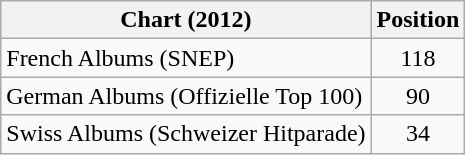<table class="wikitable sortable">
<tr>
<th>Chart (2012)</th>
<th>Position</th>
</tr>
<tr>
<td>French Albums (SNEP)</td>
<td style="text-align:center;">118</td>
</tr>
<tr>
<td>German Albums (Offizielle Top 100)</td>
<td style="text-align:center;">90</td>
</tr>
<tr>
<td>Swiss Albums (Schweizer Hitparade)</td>
<td style="text-align:center;">34</td>
</tr>
</table>
